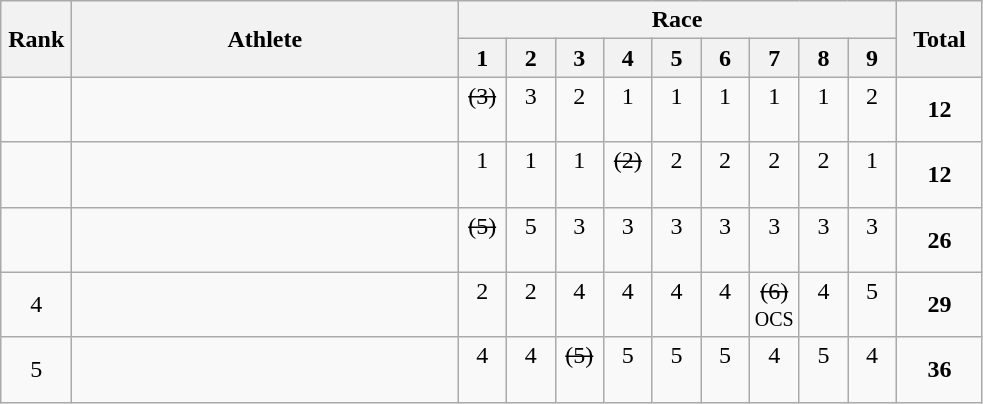<table | class="wikitable" style="text-align:center">
<tr>
<th rowspan="2" width=40>Rank</th>
<th rowspan="2" width=250>Athlete</th>
<th colspan="9">Race</th>
<th rowspan="2" width=50>Total</th>
</tr>
<tr>
<th width=25>1</th>
<th width=25>2</th>
<th width=25>3</th>
<th width=25>4</th>
<th width=25>5</th>
<th width=25>6</th>
<th width=25>7</th>
<th width=25>8</th>
<th width=25>9</th>
</tr>
<tr>
<td></td>
<td align=left></td>
<td><s>(3)</s><br> </td>
<td>3<br> </td>
<td>2<br> </td>
<td>1<br> </td>
<td>1<br> </td>
<td>1<br> </td>
<td>1<br> </td>
<td>1<br> </td>
<td>2<br> </td>
<td><strong>12</strong></td>
</tr>
<tr>
<td></td>
<td align=left></td>
<td>1<br> </td>
<td>1<br> </td>
<td>1<br> </td>
<td><s>(2)</s><br> </td>
<td>2<br> </td>
<td>2<br> </td>
<td>2<br> </td>
<td>2<br> </td>
<td>1<br> </td>
<td><strong>12</strong></td>
</tr>
<tr>
<td></td>
<td align=left></td>
<td><s>(5)</s><br> </td>
<td>5<br> </td>
<td>3<br> </td>
<td>3<br> </td>
<td>3<br> </td>
<td>3<br> </td>
<td>3<br> </td>
<td>3<br> </td>
<td>3<br> </td>
<td><strong>26</strong></td>
</tr>
<tr>
<td>4</td>
<td align=left></td>
<td>2<br> </td>
<td>2<br> </td>
<td>4<br> </td>
<td>4<br> </td>
<td>4<br> </td>
<td>4<br> </td>
<td><s>(6)</s><br><small>OCS</small></td>
<td>4<br> </td>
<td>5<br> </td>
<td><strong>29</strong></td>
</tr>
<tr>
<td>5</td>
<td align=left></td>
<td>4<br> </td>
<td>4<br> </td>
<td><s>(5)</s><br> </td>
<td>5<br> </td>
<td>5<br> </td>
<td>5<br> </td>
<td>4<br> </td>
<td>5<br> </td>
<td>4<br> </td>
<td><strong>36</strong></td>
</tr>
</table>
